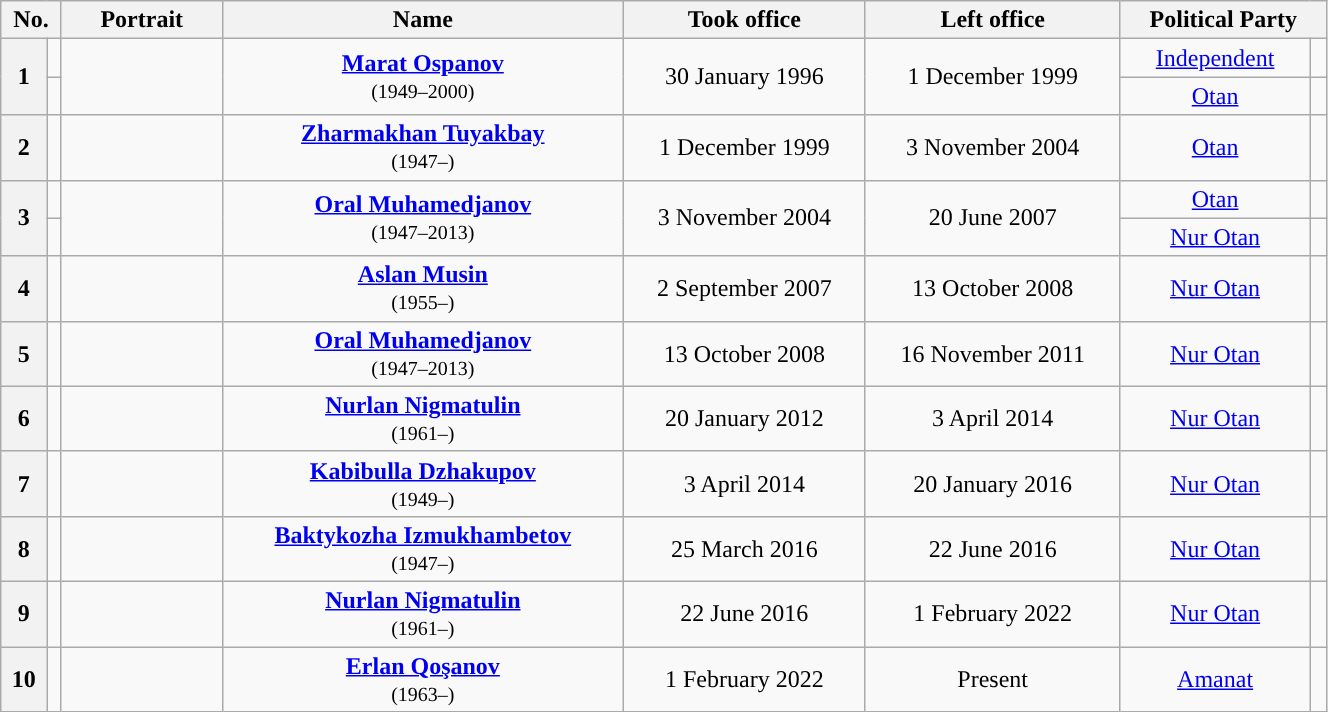<table class="wikitable" width="70%">
<tr>
<th colspan="2">No.</th>
<th width="100px">Portrait</th>
<th>Name</th>
<th>Took office</th>
<th>Left office</th>
<th colspan="2">Political Party</th>
</tr>
<tr>
<th rowspan="2" align="center">1</th>
<td align="center" style="background: "></td>
<td rowspan="2" align="center"></td>
<td rowspan="2" align="center"><strong><a href='#'>Marat Ospanov</a></strong><br><small>(1949–2000)</small></td>
<td rowspan="2" align="center">30 January 1996</td>
<td rowspan="2" align="center">1 December 1999</td>
<td align="center"><a href='#'>Independent</a></td>
<td align="center" style="background: "></td>
</tr>
<tr>
<td align="center" style="background: "></td>
<td align="center"><a href='#'>Otan</a></td>
<td align="center" style="background: "></td>
</tr>
<tr>
<th align="center">2</th>
<td align="center" style="background: "></td>
<td align="center"></td>
<td align="center"><strong><a href='#'>Zharmakhan Tuyakbay</a></strong><br><small>(1947–)</small></td>
<td align="center">1 December 1999</td>
<td align="center">3 November 2004</td>
<td align="center"><a href='#'>Otan</a></td>
<td align="center" style="background: "></td>
</tr>
<tr>
<th rowspan="2" align="center">3</th>
<td align="center" style="background: "></td>
<td rowspan="2" align="center"></td>
<td rowspan="2" align="center"><strong><a href='#'>Oral Muhamedjanov</a></strong><br><small>(1947–2013)</small></td>
<td rowspan="2" align="center">3 November 2004</td>
<td rowspan="2" align="center">20 June 2007</td>
<td align="center"><a href='#'>Otan</a></td>
<td align="center" style="background: "></td>
</tr>
<tr>
<td align="center" style="background: "></td>
<td align="center"><a href='#'>Nur Otan</a></td>
<td align="center" style="background: "></td>
</tr>
<tr>
<th align="center">4</th>
<td align="center" style="background: "></td>
<td align="center"></td>
<td align="center"><strong><a href='#'>Aslan Musin</a></strong><br><small>(1955–)</small></td>
<td align="center">2 September 2007</td>
<td align="center">13 October 2008</td>
<td align="center"><a href='#'>Nur Otan</a></td>
<td align="center" style="background: "></td>
</tr>
<tr>
<th align="center">5</th>
<td align="center" style="background: "></td>
<td align="center"></td>
<td align="center"><strong><a href='#'>Oral Muhamedjanov</a></strong><br><small>(1947–2013)</small></td>
<td align="center">13 October 2008</td>
<td align="center">16 November 2011</td>
<td align="center"><a href='#'>Nur Otan</a></td>
<td align="center" style="background: "></td>
</tr>
<tr>
<th align="center">6</th>
<td align="center" style="background: "></td>
<td align="center"></td>
<td align="center"><strong><a href='#'>Nurlan Nigmatulin</a></strong><br><small>(1961–)</small></td>
<td align="center">20 January 2012</td>
<td align="center">3 April 2014</td>
<td align="center"><a href='#'>Nur Otan</a></td>
<td align="center" style="background: "></td>
</tr>
<tr>
<th align="center">7</th>
<td align="center" style="background: "></td>
<td align="center"></td>
<td align="center"><strong><a href='#'>Kabibulla Dzhakupov</a></strong><br><small>(1949–)</small></td>
<td align="center">3 April 2014</td>
<td align="center">20 January 2016</td>
<td align="center"><a href='#'>Nur Otan</a></td>
<td align="center" style="background: "></td>
</tr>
<tr>
<th align="center">8</th>
<td align="center" style="background: "></td>
<td align="center"></td>
<td align="center"><strong><a href='#'>Baktykozha Izmukhambetov</a></strong><br><small>(1947–)</small></td>
<td align="center">25 March 2016</td>
<td align="center">22 June 2016</td>
<td align="center"><a href='#'>Nur Otan</a></td>
<td align="center" style="background: "></td>
</tr>
<tr>
<th align="center">9</th>
<td align="center" style="background: "></td>
<td align="center"></td>
<td align="center"><strong><a href='#'>Nurlan Nigmatulin</a></strong><br><small>(1961–)</small></td>
<td align="center">22 June 2016</td>
<td align="center">1 February 2022</td>
<td align="center"><a href='#'>Nur Otan</a></td>
<td align="center" style="background: "></td>
</tr>
<tr>
<th align="center">10</th>
<td align="center" style="background: "></td>
<td align="center"></td>
<td align="center"><strong><a href='#'>Erlan Qoşanov</a></strong><br><small>(1963–)</small></td>
<td align="center">1 February 2022</td>
<td align="center">Present</td>
<td align="center"><a href='#'>Amanat</a></td>
<td align="center" style="background: "></td>
</tr>
</table>
